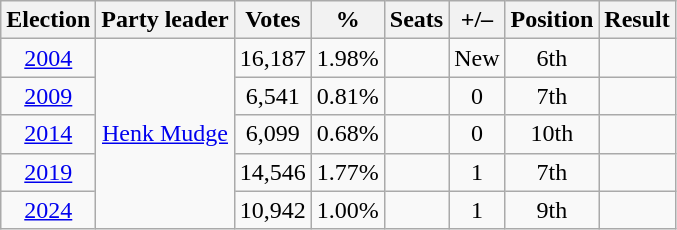<table class=wikitable style=text-align:center>
<tr>
<th>Election</th>
<th>Party leader</th>
<th><strong>Votes</strong></th>
<th><strong>%</strong></th>
<th><strong>Seats</strong></th>
<th>+/–</th>
<th><strong>Position</strong></th>
<th><strong>Result</strong></th>
</tr>
<tr>
<td><a href='#'>2004</a></td>
<td rowspan="5"><a href='#'>Henk Mudge</a></td>
<td>16,187</td>
<td>1.98%</td>
<td></td>
<td>New</td>
<td> 6th</td>
<td></td>
</tr>
<tr>
<td><a href='#'>2009</a></td>
<td>6,541</td>
<td>0.81%</td>
<td></td>
<td> 0</td>
<td> 7th</td>
<td></td>
</tr>
<tr>
<td><a href='#'>2014</a></td>
<td>6,099</td>
<td>0.68%</td>
<td></td>
<td> 0</td>
<td> 10th</td>
<td></td>
</tr>
<tr>
<td><a href='#'>2019</a></td>
<td>14,546</td>
<td>1.77%</td>
<td></td>
<td> 1</td>
<td> 7th</td>
<td></td>
</tr>
<tr>
<td><a href='#'>2024</a></td>
<td>10,942</td>
<td>1.00%</td>
<td></td>
<td> 1</td>
<td> 9th</td>
<td></td>
</tr>
</table>
